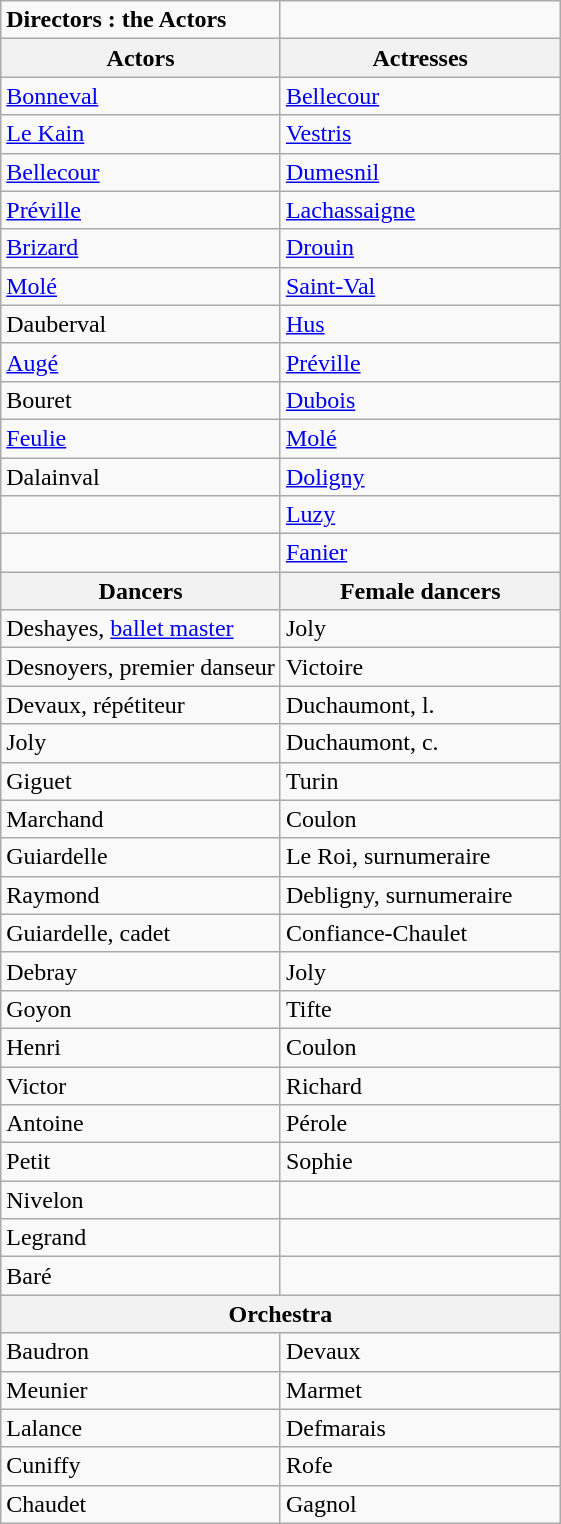<table class="wikitable centre">
<tr>
<td><strong>Directors : the Actors</strong></td>
</tr>
<tr>
<th width="50%" align="center">Actors</th>
<th width="50%" align="center">Actresses</th>
</tr>
<tr>
<td><a href='#'> Bonneval</a></td>
<td><a href='#'>Bellecour</a></td>
</tr>
<tr>
<td><a href='#'>Le Kain</a></td>
<td><a href='#'> Vestris</a></td>
</tr>
<tr>
<td><a href='#'> Bellecour</a></td>
<td><a href='#'> Dumesnil</a></td>
</tr>
<tr>
<td><a href='#'>Préville</a></td>
<td><a href='#'> Lachassaigne</a></td>
</tr>
<tr>
<td><a href='#'> Brizard</a></td>
<td><a href='#'> Drouin</a></td>
</tr>
<tr>
<td><a href='#'> Molé</a></td>
<td><a href='#'>Saint-Val</a></td>
</tr>
<tr>
<td>Dauberval</td>
<td><a href='#'> Hus</a></td>
</tr>
<tr>
<td><a href='#'> Augé</a></td>
<td><a href='#'> Préville</a></td>
</tr>
<tr>
<td>Bouret</td>
<td><a href='#'>Dubois</a></td>
</tr>
<tr>
<td><a href='#'> Feulie</a></td>
<td><a href='#'>Molé</a></td>
</tr>
<tr>
<td>Dalainval</td>
<td><a href='#'> Doligny</a></td>
</tr>
<tr>
<td></td>
<td><a href='#'> Luzy</a></td>
</tr>
<tr>
<td></td>
<td><a href='#'> Fanier</a></td>
</tr>
<tr>
<th align="center">Dancers</th>
<th align="center">Female dancers</th>
</tr>
<tr>
<td>Deshayes, <a href='#'>ballet master</a></td>
<td>Joly</td>
</tr>
<tr>
<td>Desnoyers, premier danseur</td>
<td>Victoire</td>
</tr>
<tr>
<td>Devaux, répétiteur</td>
<td>Duchaumont, l.</td>
</tr>
<tr>
<td>Joly</td>
<td>Duchaumont, c.</td>
</tr>
<tr>
<td>Giguet</td>
<td>Turin</td>
</tr>
<tr>
<td>Marchand</td>
<td>Coulon</td>
</tr>
<tr>
<td>Guiardelle</td>
<td>Le Roi, surnumeraire</td>
</tr>
<tr>
<td>Raymond</td>
<td>Debligny, surnumeraire</td>
</tr>
<tr>
<td>Guiardelle, cadet</td>
<td>Confiance-Chaulet</td>
</tr>
<tr>
<td>Debray</td>
<td>Joly</td>
</tr>
<tr>
<td>Goyon</td>
<td>Tifte</td>
</tr>
<tr>
<td>Henri</td>
<td>Coulon</td>
</tr>
<tr>
<td>Victor</td>
<td>Richard</td>
</tr>
<tr>
<td>Antoine</td>
<td>Pérole</td>
</tr>
<tr>
<td>Petit</td>
<td>Sophie</td>
</tr>
<tr>
<td>Nivelon</td>
<td></td>
</tr>
<tr>
<td>Legrand</td>
<td></td>
</tr>
<tr>
<td>Baré</td>
<td></td>
</tr>
<tr>
<th colspan="2" align="center">Orchestra</th>
</tr>
<tr>
<td>Baudron</td>
<td>Devaux</td>
</tr>
<tr>
<td>Meunier</td>
<td>Marmet</td>
</tr>
<tr>
<td>Lalance</td>
<td>Defmarais</td>
</tr>
<tr>
<td>Cuniffy</td>
<td>Rofe</td>
</tr>
<tr>
<td>Chaudet</td>
<td>Gagnol</td>
</tr>
</table>
